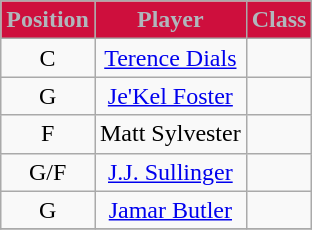<table class="wikitable sortable sortable">
<tr>
<th style="background:#ce0f3d; color:#B0B7BC">Position</th>
<th style="background:#ce0f3d; color:#B0B7BC">Player</th>
<th style="background:#ce0f3d; color:#B0B7BC">Class</th>
</tr>
<tr style="text-align: center">
<td>C</td>
<td><a href='#'>Terence Dials</a></td>
<td></td>
</tr>
<tr style="text-align: center">
<td>G</td>
<td><a href='#'>Je'Kel Foster</a></td>
<td></td>
</tr>
<tr style="text-align: center">
<td>F</td>
<td>Matt Sylvester</td>
<td></td>
</tr>
<tr style="text-align: center">
<td>G/F</td>
<td><a href='#'>J.J. Sullinger</a></td>
<td></td>
</tr>
<tr style="text-align: center">
<td>G</td>
<td><a href='#'>Jamar Butler</a></td>
<td></td>
</tr>
<tr style="text-align: center">
</tr>
</table>
